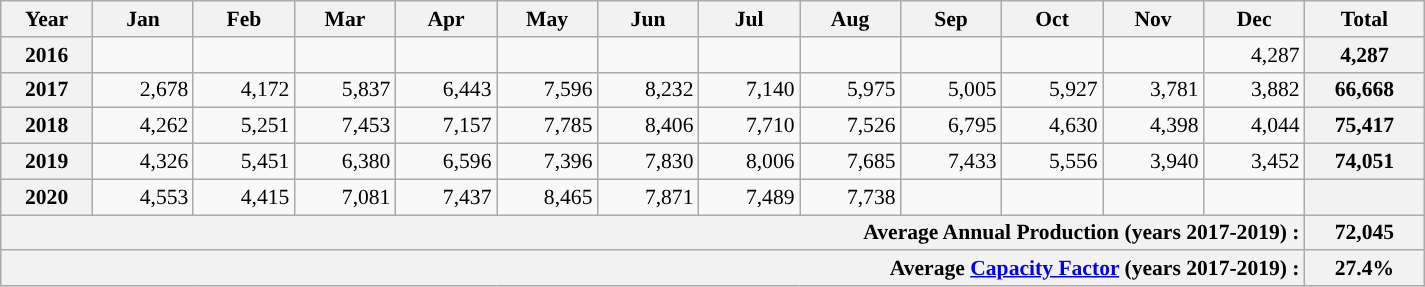<table class=wikitable style="text-align:right; font-size:0.9em; width:950px;">
<tr>
<th>Year</th>
<th>Jan</th>
<th>Feb</th>
<th>Mar</th>
<th>Apr</th>
<th>May</th>
<th>Jun</th>
<th>Jul</th>
<th>Aug</th>
<th>Sep</th>
<th>Oct</th>
<th>Nov</th>
<th>Dec</th>
<th>Total</th>
</tr>
<tr>
<th>2016</th>
<td></td>
<td></td>
<td></td>
<td></td>
<td></td>
<td></td>
<td></td>
<td></td>
<td></td>
<td></td>
<td></td>
<td>4,287</td>
<th>4,287</th>
</tr>
<tr>
<th>2017</th>
<td>2,678</td>
<td>4,172</td>
<td>5,837</td>
<td>6,443</td>
<td>7,596</td>
<td>8,232</td>
<td>7,140</td>
<td>5,975</td>
<td>5,005</td>
<td>5,927</td>
<td>3,781</td>
<td>3,882</td>
<th>66,668</th>
</tr>
<tr>
<th>2018</th>
<td>4,262</td>
<td>5,251</td>
<td>7,453</td>
<td>7,157</td>
<td>7,785</td>
<td>8,406</td>
<td>7,710</td>
<td>7,526</td>
<td>6,795</td>
<td>4,630</td>
<td>4,398</td>
<td>4,044</td>
<th>75,417</th>
</tr>
<tr>
<th>2019</th>
<td>4,326</td>
<td>5,451</td>
<td>6,380</td>
<td>6,596</td>
<td>7,396</td>
<td>7,830</td>
<td>8,006</td>
<td>7,685</td>
<td>7,433</td>
<td>5,556</td>
<td>3,940</td>
<td>3,452</td>
<th>74,051</th>
</tr>
<tr>
<th>2020</th>
<td>4,553</td>
<td>4,415</td>
<td>7,081</td>
<td>7,437</td>
<td>8,465</td>
<td>7,871</td>
<td>7,489</td>
<td>7,738</td>
<td></td>
<td></td>
<td></td>
<td></td>
<th></th>
</tr>
<tr>
<th colspan=13 style="text-align: right;">Average Annual Production (years 2017-2019) :</th>
<th>72,045</th>
</tr>
<tr>
<th colspan=13 style="text-align: right;">Average <a href='#'>Capacity Factor</a> (years 2017-2019) :</th>
<th>27.4%</th>
</tr>
</table>
